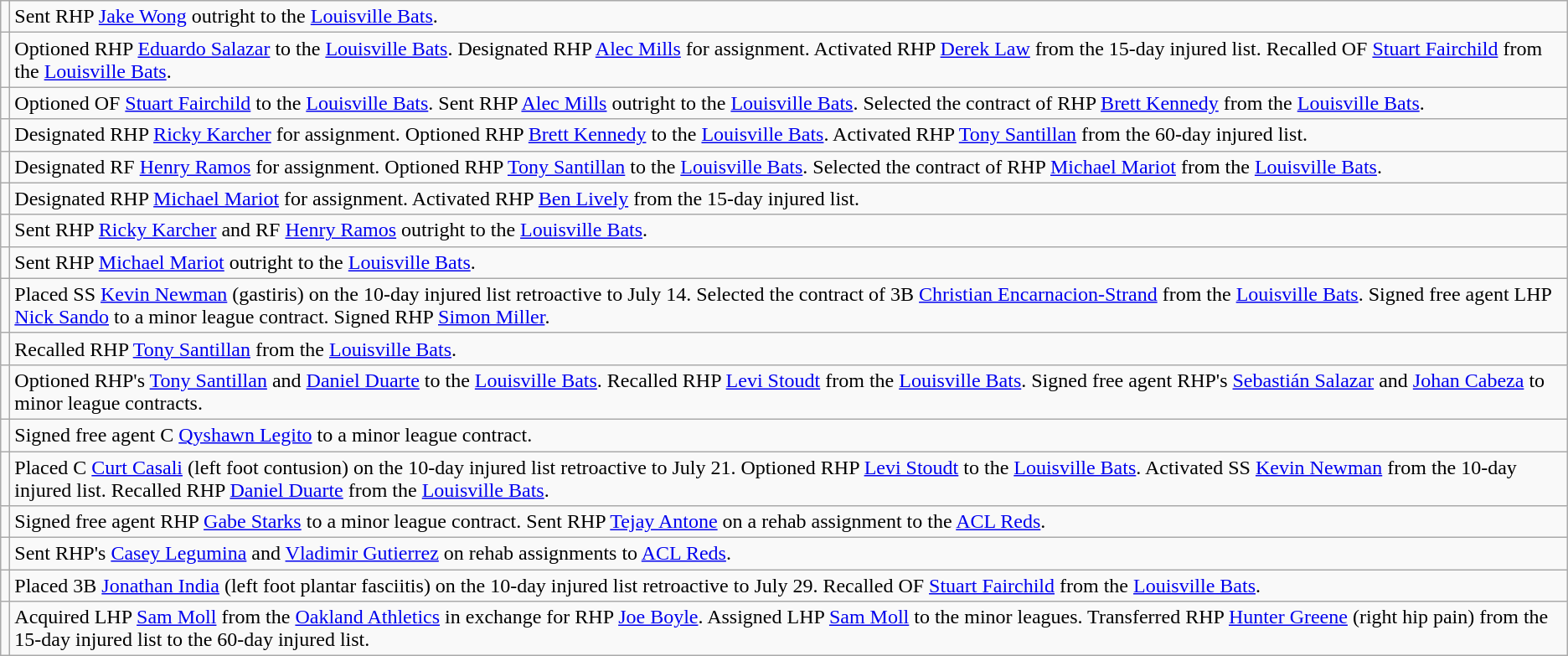<table class="wikitable">
<tr>
<td></td>
<td>Sent RHP <a href='#'>Jake Wong</a> outright to the <a href='#'>Louisville Bats</a>.</td>
</tr>
<tr>
<td></td>
<td>Optioned RHP <a href='#'>Eduardo Salazar</a> to the <a href='#'>Louisville Bats</a>. Designated RHP <a href='#'>Alec Mills</a> for assignment. Activated RHP <a href='#'>Derek Law</a> from the 15-day injured list. Recalled OF <a href='#'>Stuart Fairchild</a> from the <a href='#'>Louisville Bats</a>.</td>
</tr>
<tr>
<td></td>
<td>Optioned OF <a href='#'>Stuart Fairchild</a> to the <a href='#'>Louisville Bats</a>. Sent RHP <a href='#'>Alec Mills</a> outright to the <a href='#'>Louisville Bats</a>. Selected the contract of RHP <a href='#'>Brett Kennedy</a> from the <a href='#'>Louisville Bats</a>.</td>
</tr>
<tr>
<td></td>
<td>Designated RHP <a href='#'>Ricky Karcher</a> for assignment. Optioned RHP <a href='#'>Brett Kennedy</a> to the <a href='#'>Louisville Bats</a>. Activated RHP <a href='#'>Tony Santillan</a> from the 60-day injured list.</td>
</tr>
<tr>
<td></td>
<td>Designated RF <a href='#'>Henry Ramos</a> for assignment. Optioned RHP <a href='#'>Tony Santillan</a> to the <a href='#'>Louisville Bats</a>. Selected the contract of RHP <a href='#'>Michael Mariot</a> from the <a href='#'>Louisville Bats</a>.</td>
</tr>
<tr>
<td></td>
<td>Designated RHP <a href='#'>Michael Mariot</a> for assignment. Activated RHP <a href='#'>Ben Lively</a> from the 15-day injured list.</td>
</tr>
<tr>
<td></td>
<td>Sent RHP <a href='#'>Ricky Karcher</a> and RF <a href='#'>Henry Ramos</a> outright to the <a href='#'>Louisville Bats</a>.</td>
</tr>
<tr>
<td></td>
<td>Sent RHP <a href='#'>Michael Mariot</a> outright to the <a href='#'>Louisville Bats</a>.</td>
</tr>
<tr>
<td></td>
<td>Placed SS <a href='#'>Kevin Newman</a> (gastiris) on the 10-day injured list retroactive to July 14. Selected the contract of 3B <a href='#'>Christian Encarnacion-Strand</a> from the <a href='#'>Louisville Bats</a>. Signed free agent LHP <a href='#'>Nick Sando</a> to a minor league contract. Signed RHP <a href='#'>Simon Miller</a>.</td>
</tr>
<tr>
<td></td>
<td>Recalled RHP <a href='#'>Tony Santillan</a> from the <a href='#'>Louisville Bats</a>.</td>
</tr>
<tr>
<td></td>
<td>Optioned RHP's <a href='#'>Tony Santillan</a> and <a href='#'>Daniel Duarte</a> to the <a href='#'>Louisville Bats</a>. Recalled RHP <a href='#'>Levi Stoudt</a> from the <a href='#'>Louisville Bats</a>. Signed free agent RHP's <a href='#'>Sebastián Salazar</a> and <a href='#'>Johan Cabeza</a> to minor league contracts.</td>
</tr>
<tr>
<td></td>
<td>Signed free agent C <a href='#'>Qyshawn Legito</a> to a minor league contract.</td>
</tr>
<tr>
<td></td>
<td>Placed C <a href='#'>Curt Casali</a> (left foot contusion) on the 10-day injured list retroactive to July 21. Optioned RHP <a href='#'>Levi Stoudt</a> to the <a href='#'>Louisville Bats</a>. Activated SS <a href='#'>Kevin Newman</a> from the 10-day injured list. Recalled RHP <a href='#'>Daniel Duarte</a> from the <a href='#'>Louisville Bats</a>.</td>
</tr>
<tr>
<td></td>
<td>Signed free agent RHP <a href='#'>Gabe Starks</a> to a minor league contract. Sent RHP <a href='#'>Tejay Antone</a> on a rehab assignment to the <a href='#'>ACL Reds</a>.</td>
</tr>
<tr>
<td></td>
<td>Sent RHP's <a href='#'>Casey Legumina</a> and <a href='#'>Vladimir Gutierrez</a> on rehab assignments to <a href='#'>ACL Reds</a>.</td>
</tr>
<tr>
<td></td>
<td>Placed 3B <a href='#'>Jonathan India</a> (left foot plantar fasciitis) on the 10-day injured list retroactive to July 29. Recalled OF <a href='#'>Stuart Fairchild</a> from the <a href='#'>Louisville Bats</a>.</td>
</tr>
<tr>
<td></td>
<td>Acquired LHP <a href='#'>Sam Moll</a> from the <a href='#'>Oakland Athletics</a> in exchange for RHP <a href='#'>Joe Boyle</a>. Assigned LHP <a href='#'>Sam Moll</a> to the minor leagues. Transferred RHP <a href='#'>Hunter Greene</a> (right hip pain) from the 15-day injured list to the 60-day injured list.</td>
</tr>
</table>
